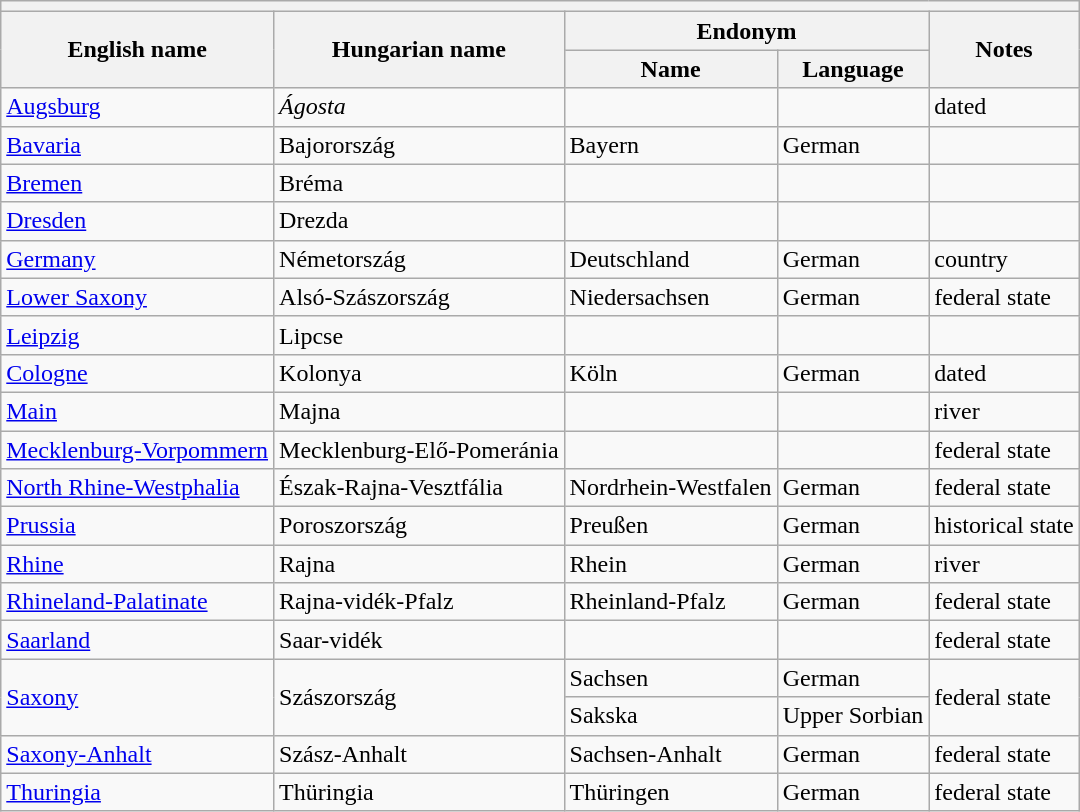<table class="wikitable sortable">
<tr>
<th colspan="5"></th>
</tr>
<tr>
<th rowspan="2">English name</th>
<th rowspan="2">Hungarian name</th>
<th colspan="2">Endonym</th>
<th rowspan="2">Notes</th>
</tr>
<tr>
<th>Name</th>
<th>Language</th>
</tr>
<tr>
<td><a href='#'>Augsburg</a></td>
<td><em>Ágosta</em></td>
<td></td>
<td></td>
<td>dated</td>
</tr>
<tr>
<td><a href='#'>Bavaria</a></td>
<td>Bajorország</td>
<td>Bayern</td>
<td>German</td>
<td></td>
</tr>
<tr>
<td><a href='#'>Bremen</a></td>
<td>Bréma</td>
<td></td>
<td></td>
<td></td>
</tr>
<tr>
<td><a href='#'>Dresden</a></td>
<td>Drezda</td>
<td></td>
<td></td>
<td></td>
</tr>
<tr>
<td><a href='#'>Germany</a></td>
<td>Németország</td>
<td>Deutschland</td>
<td>German</td>
<td>country</td>
</tr>
<tr>
<td><a href='#'>Lower Saxony</a></td>
<td>Alsó-Szászország</td>
<td>Niedersachsen</td>
<td>German</td>
<td>federal state</td>
</tr>
<tr>
<td><a href='#'>Leipzig</a></td>
<td>Lipcse</td>
<td></td>
<td></td>
<td></td>
</tr>
<tr>
<td><a href='#'>Cologne</a></td>
<td>Kolonya</td>
<td>Köln</td>
<td>German</td>
<td>dated</td>
</tr>
<tr>
<td><a href='#'>Main</a></td>
<td>Majna</td>
<td></td>
<td></td>
<td>river</td>
</tr>
<tr>
<td><a href='#'>Mecklenburg-Vorpommern</a></td>
<td>Mecklenburg-Elő-Pomeránia</td>
<td></td>
<td></td>
<td>federal state</td>
</tr>
<tr>
<td><a href='#'>North Rhine-Westphalia</a></td>
<td>Észak-Rajna-Vesztfália</td>
<td>Nordrhein-Westfalen</td>
<td>German</td>
<td>federal state</td>
</tr>
<tr>
<td><a href='#'>Prussia</a></td>
<td>Poroszország</td>
<td>Preußen</td>
<td>German</td>
<td>historical state</td>
</tr>
<tr>
<td><a href='#'>Rhine</a></td>
<td>Rajna</td>
<td>Rhein</td>
<td>German</td>
<td>river</td>
</tr>
<tr>
<td><a href='#'>Rhineland-Palatinate</a></td>
<td>Rajna-vidék-Pfalz</td>
<td>Rheinland-Pfalz</td>
<td>German</td>
<td>federal state</td>
</tr>
<tr>
<td><a href='#'>Saarland</a></td>
<td>Saar-vidék</td>
<td></td>
<td></td>
<td>federal state</td>
</tr>
<tr>
<td rowspan="2"><a href='#'>Saxony</a></td>
<td rowspan="2">Szászország</td>
<td>Sachsen</td>
<td>German</td>
<td rowspan="2">federal state</td>
</tr>
<tr>
<td>Sakska</td>
<td>Upper Sorbian</td>
</tr>
<tr>
<td><a href='#'>Saxony-Anhalt</a></td>
<td>Szász-Anhalt</td>
<td>Sachsen-Anhalt</td>
<td>German</td>
<td>federal state</td>
</tr>
<tr>
<td><a href='#'>Thuringia</a></td>
<td>Thüringia</td>
<td>Thüringen</td>
<td>German</td>
<td>federal state</td>
</tr>
</table>
